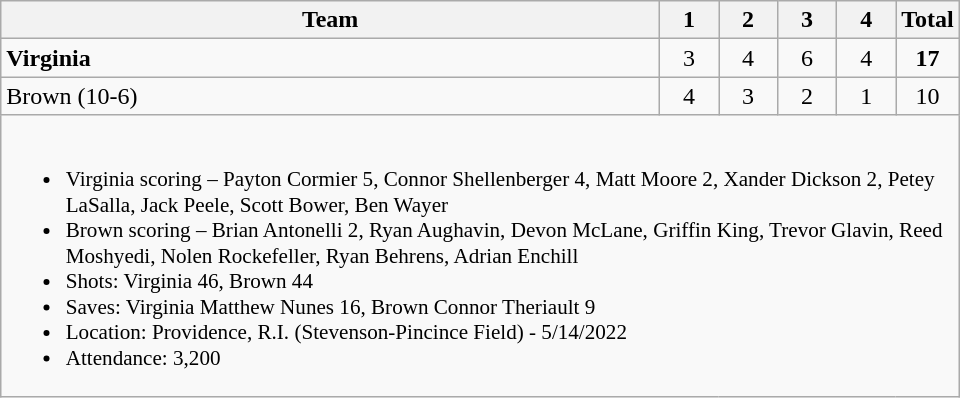<table class="wikitable" style="text-align:center; max-width:40em">
<tr>
<th>Team</th>
<th style="width:2em">1</th>
<th style="width:2em">2</th>
<th style="width:2em">3</th>
<th style="width:2em">4</th>
<th style="width:2em">Total</th>
</tr>
<tr>
<td style="text-align:left"><strong>Virginia</strong></td>
<td>3</td>
<td>4</td>
<td>6</td>
<td>4</td>
<td><strong>17</strong></td>
</tr>
<tr>
<td style="text-align:left">Brown (10-6)</td>
<td>4</td>
<td>3</td>
<td>2</td>
<td>1</td>
<td>10</td>
</tr>
<tr>
<td colspan=6 style="text-align:left; font-size:88%;"><br><ul><li>Virginia scoring – Payton Cormier 5, Connor Shellenberger 4, Matt Moore 2, Xander Dickson 2, Petey LaSalla, Jack Peele, Scott Bower, Ben Wayer</li><li>Brown scoring –  Brian Antonelli 2, Ryan Aughavin, Devon McLane, Griffin King, Trevor Glavin, Reed Moshyedi, Nolen Rockefeller, Ryan Behrens, Adrian Enchill</li><li>Shots: Virginia 46, Brown 44</li><li>Saves: Virginia Matthew Nunes 16, Brown Connor Theriault 9</li><li>Location: Providence, R.I. (Stevenson-Pincince Field) - 5/14/2022</li><li>Attendance: 3,200</li></ul></td>
</tr>
</table>
